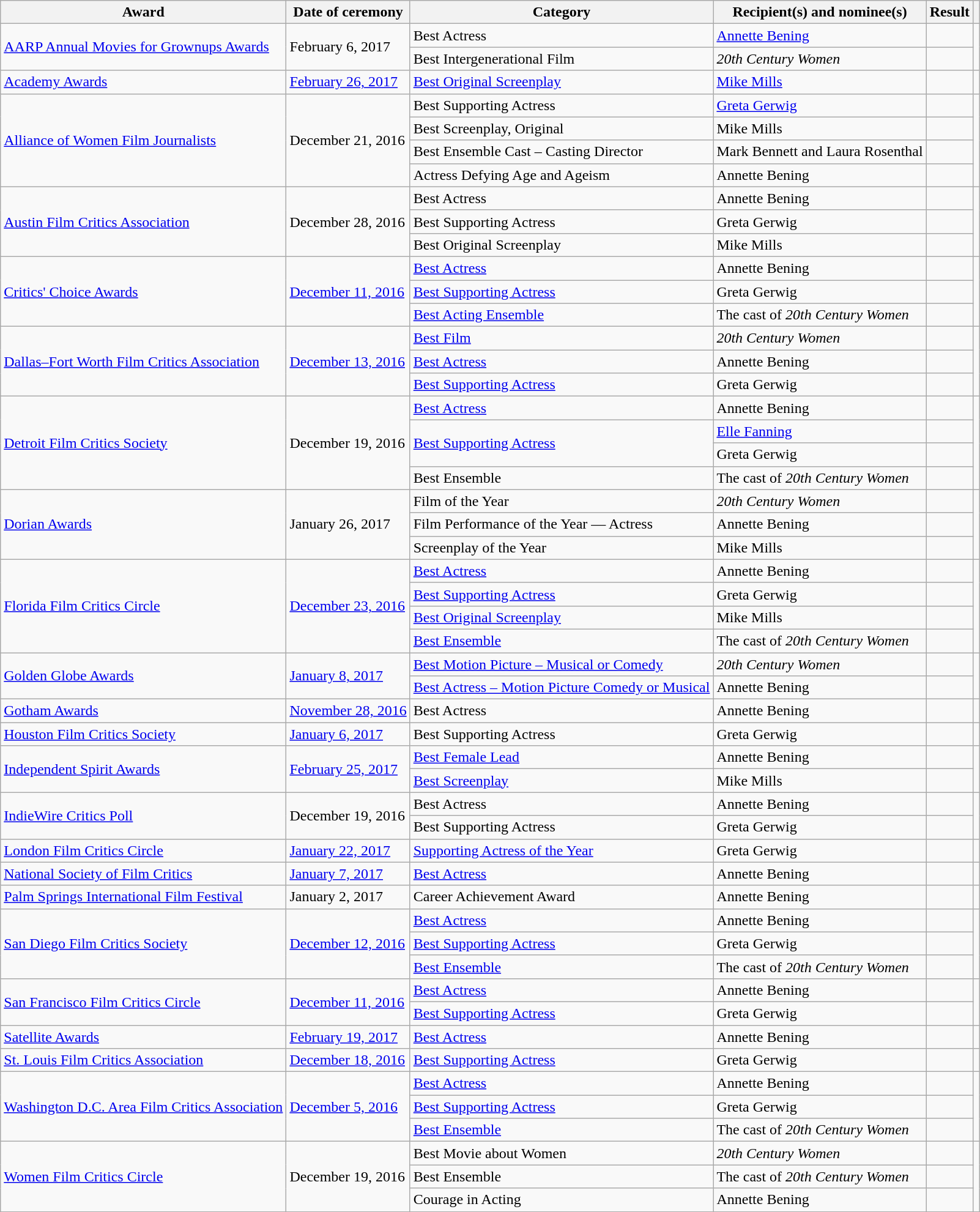<table class="wikitable plainrowheaders sortable">
<tr>
<th scope="col">Award</th>
<th scope="col">Date of ceremony</th>
<th scope="col">Category</th>
<th scope="col">Recipient(s) and nominee(s)</th>
<th scope="col">Result</th>
<th scope="col" class="unsortable"></th>
</tr>
<tr>
<td rowspan="2"><a href='#'>AARP Annual Movies for Grownups Awards</a></td>
<td rowspan="2">February 6, 2017</td>
<td>Best Actress</td>
<td><a href='#'>Annette Bening</a></td>
<td></td>
<td rowspan="2" style="text-align:center;"></td>
</tr>
<tr>
<td>Best Intergenerational Film</td>
<td><em>20th Century Women</em></td>
<td></td>
</tr>
<tr>
<td><a href='#'>Academy Awards</a></td>
<td><a href='#'>February 26, 2017</a></td>
<td><a href='#'>Best Original Screenplay</a></td>
<td><a href='#'>Mike Mills</a></td>
<td></td>
<td style="text-align:center;"><br></td>
</tr>
<tr>
<td rowspan="4"><a href='#'>Alliance of Women Film Journalists</a></td>
<td rowspan="4">December 21, 2016</td>
<td>Best Supporting Actress</td>
<td><a href='#'>Greta Gerwig</a></td>
<td></td>
<td rowspan="4" style="text-align:center;"><br></td>
</tr>
<tr>
<td>Best Screenplay, Original</td>
<td>Mike Mills</td>
<td></td>
</tr>
<tr>
<td>Best Ensemble Cast – Casting Director</td>
<td>Mark Bennett and Laura Rosenthal</td>
<td></td>
</tr>
<tr>
<td>Actress Defying Age and Ageism</td>
<td>Annette Bening</td>
<td></td>
</tr>
<tr>
<td rowspan="3"><a href='#'>Austin Film Critics Association</a></td>
<td rowspan="3">December 28, 2016</td>
<td>Best Actress</td>
<td>Annette Bening</td>
<td></td>
<td rowspan="3" style="text-align:center;"><br></td>
</tr>
<tr>
<td>Best Supporting Actress</td>
<td>Greta Gerwig</td>
<td></td>
</tr>
<tr>
<td>Best Original Screenplay</td>
<td>Mike Mills</td>
<td></td>
</tr>
<tr>
<td rowspan="3"><a href='#'>Critics' Choice Awards</a></td>
<td rowspan="3"><a href='#'>December 11, 2016</a></td>
<td><a href='#'>Best Actress</a></td>
<td>Annette Bening</td>
<td></td>
<td rowspan="3" style="text-align:center;"></td>
</tr>
<tr>
<td><a href='#'>Best Supporting Actress</a></td>
<td>Greta Gerwig</td>
<td></td>
</tr>
<tr>
<td><a href='#'>Best Acting Ensemble</a></td>
<td>The cast of <em>20th Century Women</em></td>
<td></td>
</tr>
<tr>
<td rowspan="3"><a href='#'>Dallas–Fort Worth Film Critics Association</a></td>
<td rowspan="3"><a href='#'>December 13, 2016</a></td>
<td><a href='#'>Best Film</a></td>
<td><em>20th Century Women</em></td>
<td></td>
<td rowspan="3" style="text-align:center;"></td>
</tr>
<tr>
<td><a href='#'>Best Actress</a></td>
<td>Annette Bening</td>
<td></td>
</tr>
<tr>
<td><a href='#'>Best Supporting Actress</a></td>
<td>Greta Gerwig</td>
<td></td>
</tr>
<tr>
<td rowspan="4"><a href='#'>Detroit Film Critics Society</a></td>
<td rowspan="4">December 19, 2016</td>
<td><a href='#'>Best Actress</a></td>
<td>Annette Bening</td>
<td></td>
<td rowspan="4" style="text-align:center;"></td>
</tr>
<tr>
<td rowspan="2"><a href='#'>Best Supporting Actress</a></td>
<td><a href='#'>Elle Fanning</a></td>
<td></td>
</tr>
<tr>
<td>Greta Gerwig</td>
<td></td>
</tr>
<tr>
<td>Best Ensemble</td>
<td>The cast of <em>20th Century Women</em></td>
<td></td>
</tr>
<tr>
<td rowspan="3"><a href='#'>Dorian Awards</a></td>
<td rowspan="3">January 26, 2017</td>
<td>Film of the Year</td>
<td><em>20th Century Women</em></td>
<td></td>
<td rowspan="3" style="text-align:center;"></td>
</tr>
<tr>
<td>Film Performance of the Year — Actress</td>
<td>Annette Bening</td>
<td></td>
</tr>
<tr>
<td>Screenplay of the Year</td>
<td>Mike Mills</td>
<td></td>
</tr>
<tr>
<td rowspan="4"><a href='#'>Florida Film Critics Circle</a></td>
<td rowspan="4"><a href='#'>December 23, 2016</a></td>
<td><a href='#'>Best Actress</a></td>
<td>Annette Bening</td>
<td></td>
<td rowspan="4" style="text-align:center;"></td>
</tr>
<tr>
<td><a href='#'>Best Supporting Actress</a></td>
<td>Greta Gerwig</td>
<td></td>
</tr>
<tr>
<td><a href='#'>Best Original Screenplay</a></td>
<td>Mike Mills</td>
<td></td>
</tr>
<tr>
<td><a href='#'>Best Ensemble</a></td>
<td>The cast of <em>20th Century Women</em></td>
<td></td>
</tr>
<tr>
<td rowspan="2"><a href='#'>Golden Globe Awards</a></td>
<td rowspan="2"><a href='#'>January 8, 2017</a></td>
<td><a href='#'>Best Motion Picture – Musical or Comedy</a></td>
<td><em>20th Century Women</em></td>
<td></td>
<td rowspan="2" style="text-align:center;"></td>
</tr>
<tr>
<td><a href='#'>Best Actress – Motion Picture Comedy or Musical</a></td>
<td>Annette Bening</td>
<td></td>
</tr>
<tr>
<td><a href='#'>Gotham Awards</a></td>
<td><a href='#'>November 28, 2016</a></td>
<td>Best Actress</td>
<td>Annette Bening</td>
<td></td>
<td style="text-align:center;"></td>
</tr>
<tr>
<td><a href='#'>Houston Film Critics Society</a></td>
<td><a href='#'>January 6, 2017</a></td>
<td>Best Supporting Actress</td>
<td>Greta Gerwig</td>
<td></td>
<td style="text-align:center;"><br></td>
</tr>
<tr>
<td rowspan="2"><a href='#'>Independent Spirit Awards</a></td>
<td rowspan="2"><a href='#'>February 25, 2017</a></td>
<td><a href='#'>Best Female Lead</a></td>
<td>Annette Bening</td>
<td></td>
<td rowspan="2" style="text-align:center;"></td>
</tr>
<tr>
<td><a href='#'>Best Screenplay</a></td>
<td>Mike Mills</td>
<td></td>
</tr>
<tr>
<td rowspan="2"><a href='#'>IndieWire Critics Poll</a></td>
<td rowspan="2">December 19, 2016</td>
<td>Best Actress</td>
<td>Annette Bening</td>
<td></td>
<td rowspan="2" style="text-align:center;"></td>
</tr>
<tr>
<td>Best Supporting Actress</td>
<td>Greta Gerwig</td>
<td></td>
</tr>
<tr>
<td><a href='#'>London Film Critics Circle</a></td>
<td><a href='#'>January 22, 2017</a></td>
<td><a href='#'>Supporting Actress of the Year</a></td>
<td>Greta Gerwig</td>
<td></td>
<td style="text-align:center;"></td>
</tr>
<tr>
<td><a href='#'>National Society of Film Critics</a></td>
<td><a href='#'>January 7, 2017</a></td>
<td><a href='#'>Best Actress</a></td>
<td>Annette Bening</td>
<td></td>
<td style="text-align:center;"></td>
</tr>
<tr>
<td><a href='#'>Palm Springs International Film Festival</a></td>
<td>January 2, 2017</td>
<td>Career Achievement Award</td>
<td>Annette Bening</td>
<td></td>
<td style="text-align:center;"></td>
</tr>
<tr>
<td rowspan="3"><a href='#'>San Diego Film Critics Society</a></td>
<td rowspan="3"><a href='#'>December 12, 2016</a></td>
<td><a href='#'>Best Actress</a></td>
<td>Annette Bening</td>
<td></td>
<td rowspan="3" style="text-align:center;"><br></td>
</tr>
<tr>
<td><a href='#'>Best Supporting Actress</a></td>
<td>Greta Gerwig</td>
<td></td>
</tr>
<tr>
<td><a href='#'>Best Ensemble</a></td>
<td>The cast of <em>20th Century Women</em></td>
<td></td>
</tr>
<tr>
<td rowspan="2"><a href='#'>San Francisco Film Critics Circle</a></td>
<td rowspan="2"><a href='#'>December 11, 2016</a></td>
<td><a href='#'>Best Actress</a></td>
<td>Annette Bening</td>
<td></td>
<td rowspan="2" style="text-align:center;"><br></td>
</tr>
<tr>
<td><a href='#'>Best Supporting Actress</a></td>
<td>Greta Gerwig</td>
<td></td>
</tr>
<tr>
<td><a href='#'>Satellite Awards</a></td>
<td><a href='#'>February 19, 2017</a></td>
<td><a href='#'>Best Actress</a></td>
<td>Annette Bening</td>
<td></td>
<td style="text-align:center;"></td>
</tr>
<tr>
<td><a href='#'>St. Louis Film Critics Association</a></td>
<td><a href='#'>December 18, 2016</a></td>
<td><a href='#'>Best Supporting Actress</a></td>
<td>Greta Gerwig</td>
<td></td>
<td style="text-align:center;"></td>
</tr>
<tr>
<td rowspan="3"><a href='#'>Washington D.C. Area Film Critics Association</a></td>
<td rowspan="3"><a href='#'>December 5, 2016</a></td>
<td><a href='#'>Best Actress</a></td>
<td>Annette Bening</td>
<td></td>
<td rowspan="3" style="text-align:center;"></td>
</tr>
<tr>
<td><a href='#'>Best Supporting Actress</a></td>
<td>Greta Gerwig</td>
<td></td>
</tr>
<tr>
<td><a href='#'>Best Ensemble</a></td>
<td>The cast of <em>20th Century Women</em></td>
<td></td>
</tr>
<tr>
<td rowspan="3"><a href='#'>Women Film Critics Circle</a></td>
<td rowspan="3">December 19, 2016</td>
<td>Best Movie about Women</td>
<td><em>20th Century Women</em></td>
<td></td>
<td rowspan="3" style="text-align:center;"></td>
</tr>
<tr>
<td>Best Ensemble</td>
<td>The cast of <em>20th Century Women</em></td>
<td></td>
</tr>
<tr>
<td>Courage in Acting</td>
<td>Annette Bening</td>
<td></td>
</tr>
<tr>
</tr>
</table>
